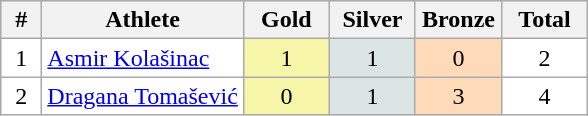<table class=wikitable style="border:1px solid #AAAAAA">
<tr bgcolor="#EFEFEF">
<th width=20>#</th>
<th>Athlete</th>
<th width=50>Gold</th>
<th width=50>Silver</th>
<th width=50>Bronze</th>
<th width=50>Total</th>
</tr>
<tr align="center" bgcolor="#FFFFFF">
<td>1</td>
<td align="left"><a href='#'>Asmir Kolašinac</a></td>
<td style="background:#F7F6A8;">1</td>
<td style="background:#DCE5E5;">1</td>
<td style="background:#FFDAB9;">0</td>
<td>2</td>
</tr>
<tr align="center" bgcolor="#FFFFFF">
<td>2</td>
<td align="left"><a href='#'>Dragana Tomašević</a></td>
<td style="background:#F7F6A8;">0</td>
<td style="background:#DCE5E5;">1</td>
<td style="background:#FFDAB9;">3</td>
<td>4</td>
</tr>
</table>
